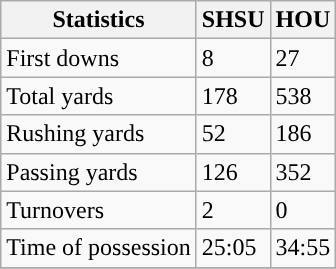<table class="wikitable" style="float: left;">
<tr>
<th>Statistics</th>
<th>SHSU</th>
<th>HOU</th>
</tr>
<tr>
<td>First downs</td>
<td>8</td>
<td>27</td>
</tr>
<tr>
<td>Total yards</td>
<td>178</td>
<td>538</td>
</tr>
<tr>
<td>Rushing yards</td>
<td>52</td>
<td>186</td>
</tr>
<tr>
<td>Passing yards</td>
<td>126</td>
<td>352</td>
</tr>
<tr>
<td>Turnovers</td>
<td>2</td>
<td>0</td>
</tr>
<tr>
<td>Time of possession</td>
<td>25:05</td>
<td>34:55</td>
</tr>
<tr>
</tr>
</table>
